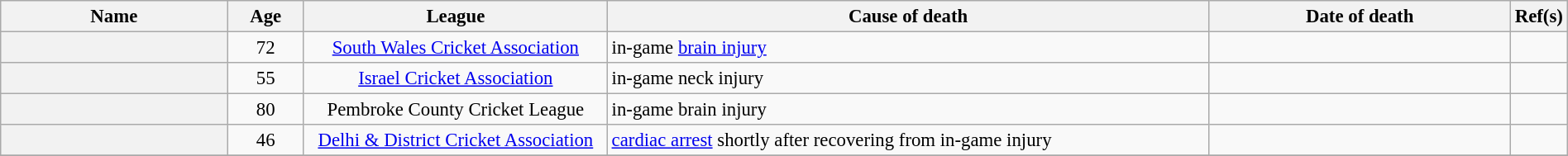<table class="wikitable sortable plainrowheaders" style="width: 100%; font-size:95%; text-align:center;">
<tr>
<th scope="col" style="width: 15%;">Name</th>
<th scope="col" style="width: 5%;">Age</th>
<th scope="col" style="width: 20%;">League</th>
<th scope="col" style="width: 40%;">Cause of death</th>
<th scope="col" style="width: 50%;">Date of death</th>
<th scope="col" class=unsortable style="width: 5%;">Ref(s)</th>
</tr>
<tr>
<th scope="row" style="text-align:center"></th>
<td>72</td>
<td><a href='#'>South Wales Cricket Association</a></td>
<td style="text-align:left">in-game <a href='#'>brain injury</a></td>
<td></td>
<td></td>
</tr>
<tr>
<th scope="row" style="text-align:center"></th>
<td>55</td>
<td><a href='#'>Israel Cricket Association</a></td>
<td style="text-align:left">in-game neck injury</td>
<td></td>
<td></td>
</tr>
<tr>
<th scope="row" style="text-align:center"></th>
<td>80</td>
<td>Pembroke County Cricket League</td>
<td style="text-align:left">in-game brain injury</td>
<td></td>
<td></td>
</tr>
<tr>
<th scope="row" style="text-align:center"></th>
<td>46</td>
<td><a href='#'>Delhi & District Cricket Association</a></td>
<td style="text-align:left"><a href='#'>cardiac arrest</a> shortly after recovering from in-game injury</td>
<td></td>
<td></td>
</tr>
<tr>
</tr>
</table>
